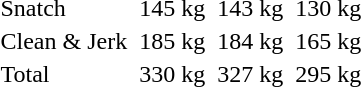<table>
<tr>
<td>Snatch</td>
<td></td>
<td>145 kg</td>
<td></td>
<td>143 kg</td>
<td></td>
<td>130 kg</td>
</tr>
<tr>
<td>Clean & Jerk</td>
<td></td>
<td>185 kg</td>
<td></td>
<td>184 kg</td>
<td></td>
<td>165 kg</td>
</tr>
<tr>
<td>Total</td>
<td></td>
<td>330 kg</td>
<td></td>
<td>327 kg</td>
<td></td>
<td>295 kg</td>
</tr>
</table>
